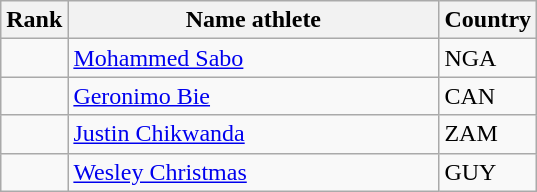<table class="wikitable">
<tr>
<th>Rank</th>
<th align="left" style="width: 15em">Name athlete</th>
<th>Country</th>
</tr>
<tr>
<td align="center"></td>
<td><a href='#'>Mohammed Sabo</a></td>
<td> NGA</td>
</tr>
<tr>
<td align="center"></td>
<td><a href='#'>Geronimo Bie</a></td>
<td> CAN</td>
</tr>
<tr>
<td align="center"></td>
<td><a href='#'>Justin Chikwanda</a></td>
<td> ZAM</td>
</tr>
<tr>
<td align="center"></td>
<td><a href='#'>Wesley Christmas</a></td>
<td> GUY</td>
</tr>
</table>
